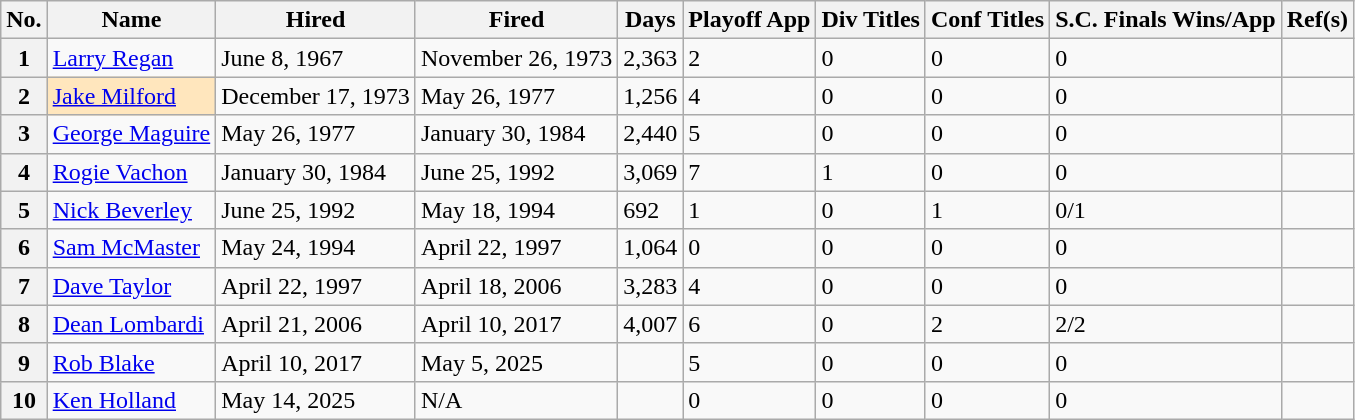<table class="wikitable">
<tr>
<th scope="col">No.</th>
<th scope="col">Name</th>
<th scope="col">Hired</th>
<th scope="col">Fired</th>
<th scope="col">Days</th>
<th scope="col">Playoff App</th>
<th scope="col">Div Titles</th>
<th scope="col">Conf Titles</th>
<th scope="col">S.C. Finals Wins/App</th>
<th scope="col">Ref(s)</th>
</tr>
<tr>
<th scope="row">1</th>
<td><a href='#'>Larry Regan</a></td>
<td>June 8, 1967</td>
<td>November 26, 1973</td>
<td>2,363</td>
<td>2</td>
<td>0</td>
<td>0</td>
<td>0</td>
<td></td>
</tr>
<tr>
<th scope="row">2</th>
<td style="background: #FFE6BD;"><a href='#'>Jake Milford</a></td>
<td>December 17, 1973</td>
<td>May 26, 1977</td>
<td>1,256</td>
<td>4</td>
<td>0</td>
<td>0</td>
<td>0</td>
<td></td>
</tr>
<tr>
<th scope="row">3</th>
<td><a href='#'>George Maguire</a></td>
<td>May 26, 1977</td>
<td>January 30, 1984</td>
<td>2,440</td>
<td>5</td>
<td>0</td>
<td>0</td>
<td>0</td>
<td></td>
</tr>
<tr>
<th scope="row">4</th>
<td><a href='#'>Rogie Vachon</a></td>
<td>January 30, 1984</td>
<td>June 25, 1992</td>
<td>3,069</td>
<td>7</td>
<td>1</td>
<td>0</td>
<td>0</td>
<td></td>
</tr>
<tr>
<th scope="row">5</th>
<td><a href='#'>Nick Beverley</a></td>
<td>June 25, 1992</td>
<td>May 18, 1994</td>
<td>692</td>
<td>1</td>
<td>0</td>
<td>1</td>
<td>0/1</td>
<td></td>
</tr>
<tr>
<th scope="row">6</th>
<td><a href='#'>Sam McMaster</a></td>
<td>May 24, 1994</td>
<td>April 22, 1997</td>
<td>1,064</td>
<td>0</td>
<td>0</td>
<td>0</td>
<td>0</td>
<td></td>
</tr>
<tr>
<th scope="row">7</th>
<td><a href='#'>Dave Taylor</a></td>
<td>April 22, 1997</td>
<td>April 18, 2006</td>
<td>3,283</td>
<td>4</td>
<td>0</td>
<td>0</td>
<td>0</td>
<td></td>
</tr>
<tr>
<th scope="row">8</th>
<td><a href='#'>Dean Lombardi</a></td>
<td>April 21, 2006</td>
<td>April 10, 2017</td>
<td>4,007</td>
<td>6</td>
<td>0</td>
<td>2</td>
<td>2/2</td>
<td></td>
</tr>
<tr>
<th scope="row">9</th>
<td><a href='#'>Rob Blake</a></td>
<td>April 10, 2017</td>
<td>May 5, 2025</td>
<td></td>
<td>5</td>
<td>0</td>
<td>0</td>
<td>0</td>
<td></td>
</tr>
<tr>
<th scope="row">10</th>
<td><a href='#'>Ken Holland</a></td>
<td>May 14, 2025</td>
<td>N/A</td>
<td></td>
<td>0</td>
<td>0</td>
<td>0</td>
<td>0</td>
<td></td>
</tr>
</table>
